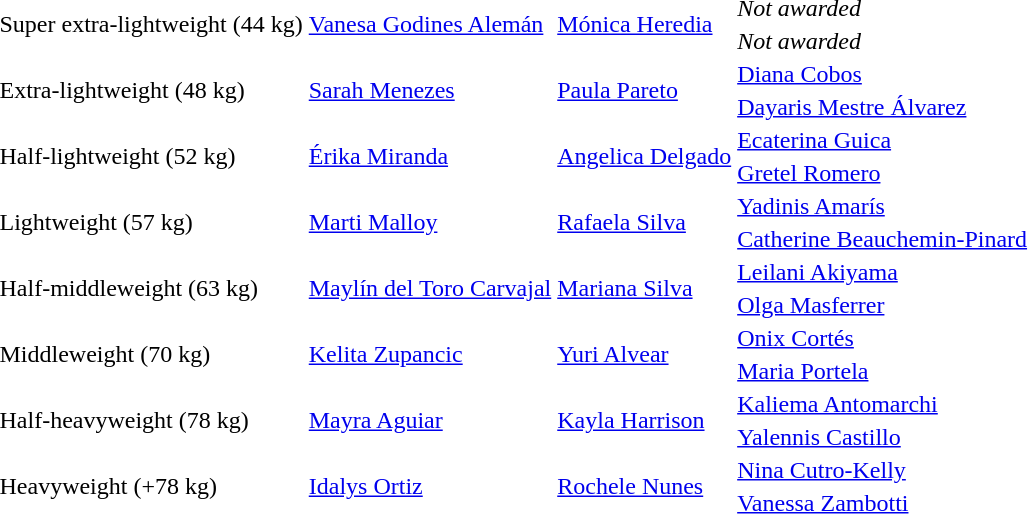<table>
<tr>
<td rowspan=2>Super extra-lightweight (44 kg)</td>
<td rowspan=2><a href='#'>Vanesa Godines Alemán</a> <br> </td>
<td rowspan=2><a href='#'>Mónica Heredia</a> <br> </td>
<td><em>Not awarded</em></td>
</tr>
<tr>
<td><em>Not awarded</em></td>
</tr>
<tr>
<td rowspan=2>Extra-lightweight (48 kg)</td>
<td rowspan=2><a href='#'>Sarah Menezes</a><br> </td>
<td rowspan=2><a href='#'>Paula Pareto</a> <br> </td>
<td><a href='#'>Diana Cobos</a> <br> </td>
</tr>
<tr>
<td><a href='#'>Dayaris Mestre Álvarez</a> <br> </td>
</tr>
<tr>
<td rowspan=2>Half-lightweight (52 kg)</td>
<td rowspan=2><a href='#'>Érika Miranda</a><br> </td>
<td rowspan=2><a href='#'>Angelica Delgado</a><br> </td>
<td><a href='#'>Ecaterina Guica</a> <br> </td>
</tr>
<tr>
<td><a href='#'>Gretel Romero</a><br> </td>
</tr>
<tr>
<td rowspan=2>Lightweight (57 kg)</td>
<td rowspan=2><a href='#'>Marti Malloy</a> <br> </td>
<td rowspan=2><a href='#'>Rafaela Silva</a> <br> </td>
<td><a href='#'>Yadinis Amarís</a> <br> </td>
</tr>
<tr>
<td><a href='#'>Catherine Beauchemin-Pinard</a> <br> </td>
</tr>
<tr>
<td rowspan=2>Half-middleweight (63 kg)</td>
<td rowspan=2><a href='#'>Maylín del Toro Carvajal</a><br> </td>
<td rowspan=2><a href='#'>Mariana Silva</a> <br> </td>
<td><a href='#'>Leilani Akiyama</a> <br> </td>
</tr>
<tr>
<td><a href='#'>Olga Masferrer</a> <br> </td>
</tr>
<tr>
<td rowspan=2>Middleweight (70 kg)</td>
<td rowspan=2><a href='#'>Kelita Zupancic</a> <br> </td>
<td rowspan=2><a href='#'>Yuri Alvear</a><br> </td>
<td><a href='#'>Onix Cortés</a> <br> </td>
</tr>
<tr>
<td><a href='#'>Maria Portela</a> <br> </td>
</tr>
<tr>
<td rowspan=2>Half-heavyweight (78 kg)</td>
<td rowspan=2><a href='#'>Mayra Aguiar</a><br> </td>
<td rowspan=2><a href='#'>Kayla Harrison</a> <br> </td>
<td><a href='#'>Kaliema Antomarchi</a> <br> </td>
</tr>
<tr>
<td><a href='#'>Yalennis Castillo</a> <br> </td>
</tr>
<tr>
<td rowspan=2>Heavyweight (+78 kg)</td>
<td rowspan=2><a href='#'>Idalys Ortiz</a><br> </td>
<td rowspan=2><a href='#'>Rochele Nunes</a> <br> </td>
<td><a href='#'>Nina Cutro-Kelly</a> <br> </td>
</tr>
<tr>
<td><a href='#'>Vanessa Zambotti</a> <br> </td>
</tr>
</table>
